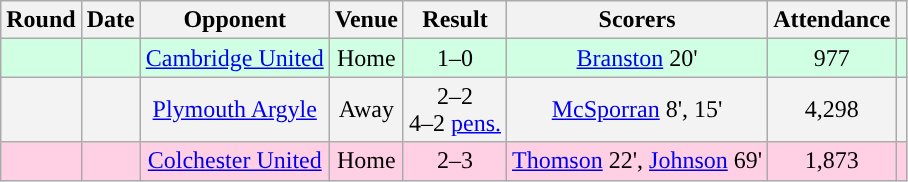<table class="wikitable sortable" style="text-align:center;">
<tr>
<th>Round</th>
<th>Date</th>
<th>Opponent</th>
<th>Venue</th>
<th>Result</th>
<th class="unsortable">Scorers</th>
<th>Attendance</th>
<th class="unsortable"></th>
</tr>
<tr style="background-color: #d0ffe3;">
<td></td>
<td></td>
<td><a href='#'>Cambridge United</a></td>
<td>Home</td>
<td>1–0</td>
<td><a href='#'>Branston</a> 20'</td>
<td>977</td>
<td></td>
</tr>
<tr style="background-color: #f3f3f3;">
<td></td>
<td></td>
<td><a href='#'>Plymouth Argyle</a></td>
<td>Away</td>
<td>2–2 <br>4–2 <a href='#'>pens.</a></td>
<td><a href='#'>McSporran</a> 8', 15'</td>
<td>4,298</td>
<td></td>
</tr>
<tr style="background-color: #ffd0e3;">
<td></td>
<td></td>
<td><a href='#'>Colchester United</a></td>
<td>Home</td>
<td>2–3 </td>
<td><a href='#'>Thomson</a> 22', <a href='#'>Johnson</a> 69'</td>
<td>1,873</td>
<td></td>
</tr>
</table>
